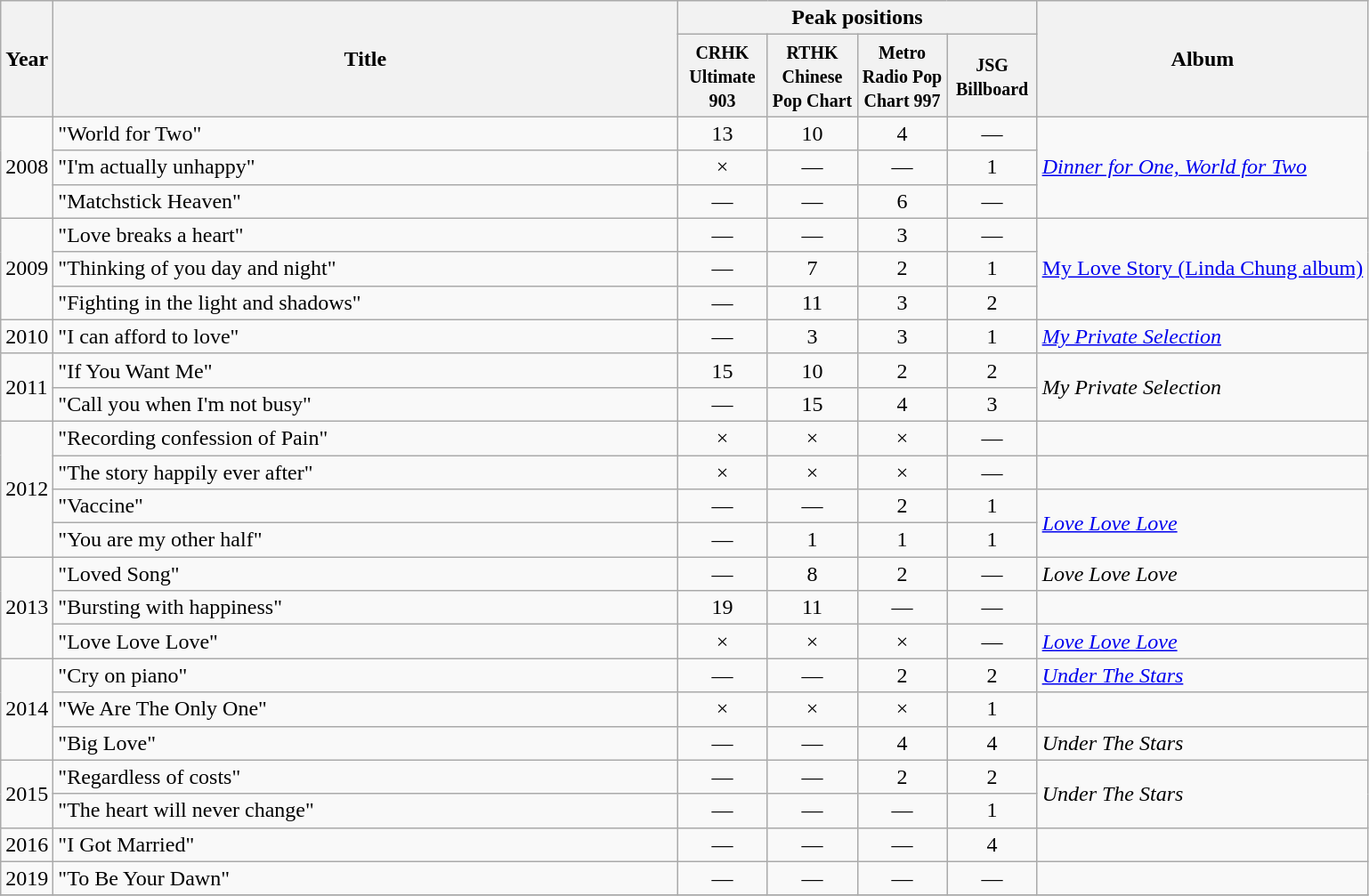<table class="wikitable">
<tr>
<th rowspan="2">Year</th>
<th rowspan="2" style="width:460px;">Title</th>
<th colspan="4">Peak positions</th>
<th rowspan="2" scope="col">Album</th>
</tr>
<tr>
<th style="width:60px;"><small>CRHK Ultimate 903</small></th>
<th style="width:60px;"><small>RTHK Chinese Pop Chart</small></th>
<th style="width:60px;"><small>Metro Radio Pop Chart 997</small></th>
<th style="width:60px;"><small>JSG Billboard</small></th>
</tr>
<tr>
<td rowspan="3">2008</td>
<td>"World for Two"</td>
<td align="center">13</td>
<td align="center">10</td>
<td align="center">4</td>
<td align="center">—</td>
<td rowspan="3"><em><a href='#'>Dinner for One, World for Two</a></em></td>
</tr>
<tr>
<td>"I'm actually unhappy"</td>
<td align="center">×</td>
<td align="center">—</td>
<td align="center">—</td>
<td align="center">1</td>
</tr>
<tr>
<td>"Matchstick Heaven"</td>
<td align="center">—</td>
<td align="center">—</td>
<td align="center">6</td>
<td align="center">—</td>
</tr>
<tr>
<td rowspan="3">2009</td>
<td>"Love breaks a heart"</td>
<td align="center">—</td>
<td align="center">—</td>
<td align="center">3</td>
<td align="center">—</td>
<td rowspan="3"><a href='#'>My Love Story (Linda Chung album)</a></td>
</tr>
<tr>
<td>"Thinking of you day and night"</td>
<td align="center">—</td>
<td align="center">7</td>
<td align="center">2</td>
<td align="center">1</td>
</tr>
<tr>
<td>"Fighting in the light and shadows"</td>
<td align="center">—</td>
<td align="center">11</td>
<td align="center">3</td>
<td align="center">2</td>
</tr>
<tr>
<td>2010</td>
<td>"I can afford to love"</td>
<td align="center">—</td>
<td align="center">3</td>
<td align="center">3</td>
<td align="center">1</td>
<td><em><a href='#'>My Private Selection</a></em></td>
</tr>
<tr>
<td rowspan="2">2011</td>
<td>"If You Want Me"</td>
<td align="center">15</td>
<td align="center">10</td>
<td align="center">2</td>
<td align="center">2</td>
<td rowspan="2"><em>My Private Selection</em></td>
</tr>
<tr>
<td>"Call you when I'm not busy"</td>
<td align="center">—</td>
<td align="center">15</td>
<td align="center">4</td>
<td align="center">3</td>
</tr>
<tr>
<td rowspan="4">2012</td>
<td>"Recording confession of Pain"</td>
<td align="center">×</td>
<td align="center">×</td>
<td align="center">×</td>
<td align="center">—</td>
<td></td>
</tr>
<tr>
<td>"The story happily ever after"</td>
<td align="center">×</td>
<td align="center">×</td>
<td align="center">×</td>
<td align="center">—</td>
<td></td>
</tr>
<tr>
<td>"Vaccine"</td>
<td align="center">—</td>
<td align="center">—</td>
<td align="center">2</td>
<td align="center">1</td>
<td rowspan="2"><a href='#'><em>Love Love Love</em></a></td>
</tr>
<tr>
<td>"You are my other half"</td>
<td align="center">—</td>
<td align="center">1</td>
<td align="center">1</td>
<td align="center">1</td>
</tr>
<tr>
<td rowspan="3">2013</td>
<td>"Loved Song"</td>
<td align="center">—</td>
<td align="center">8</td>
<td align="center">2</td>
<td align="center">—</td>
<td><em>Love Love Love</em></td>
</tr>
<tr>
<td>"Bursting with happiness"</td>
<td align="center">19</td>
<td align="center">11</td>
<td align="center">—</td>
<td align="center">—</td>
<td></td>
</tr>
<tr>
<td>"Love Love Love"</td>
<td align="center">×</td>
<td align="center">×</td>
<td align="center">×</td>
<td align="center">—</td>
<td><a href='#'><em>Love Love Love</em></a></td>
</tr>
<tr>
<td rowspan="3">2014</td>
<td>"Cry on piano"</td>
<td align="center">—</td>
<td align="center">—</td>
<td align="center">2</td>
<td align="center">2</td>
<td><em><a href='#'>Under The Stars</a></em></td>
</tr>
<tr>
<td>"We Are The Only One"</td>
<td align="center">×</td>
<td align="center">×</td>
<td align="center">×</td>
<td align="center">1</td>
<td></td>
</tr>
<tr>
<td>"Big Love"</td>
<td align="center">—</td>
<td align="center">—</td>
<td align="center">4</td>
<td align="center">4</td>
<td><em>Under The Stars</em></td>
</tr>
<tr>
<td rowspan="2">2015</td>
<td>"Regardless of costs"</td>
<td align="center">—</td>
<td align="center">—</td>
<td align="center">2</td>
<td align="center">2</td>
<td rowspan="2"><em>Under The Stars</em></td>
</tr>
<tr>
<td>"The heart will never change"</td>
<td align="center">—</td>
<td align="center">—</td>
<td align="center">—</td>
<td align="center">1</td>
</tr>
<tr>
<td>2016</td>
<td>"I Got Married"</td>
<td align="center">—</td>
<td align="center">—</td>
<td align="center">—</td>
<td align="center">4</td>
<td></td>
</tr>
<tr>
<td>2019</td>
<td>"To Be Your Dawn"</td>
<td align="center">—</td>
<td align="center">—</td>
<td align="center">—</td>
<td align="center">—</td>
<td></td>
</tr>
<tr>
</tr>
</table>
